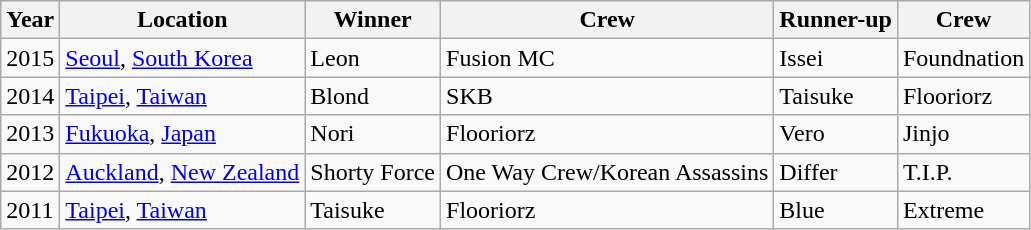<table class="wikitable">
<tr>
<th>Year</th>
<th>Location</th>
<th>Winner</th>
<th>Crew</th>
<th>Runner-up</th>
<th>Crew</th>
</tr>
<tr>
<td>2015</td>
<td><a href='#'>Seoul</a>, <a href='#'>South Korea</a></td>
<td>  Leon</td>
<td>Fusion MC</td>
<td> Issei</td>
<td>Foundnation</td>
</tr>
<tr>
<td>2014</td>
<td><a href='#'>Taipei</a>, <a href='#'>Taiwan</a></td>
<td>  Blond</td>
<td>SKB</td>
<td> Taisuke</td>
<td>Flooriorz</td>
</tr>
<tr>
<td>2013</td>
<td><a href='#'>Fukuoka</a>, <a href='#'>Japan</a></td>
<td>  Nori</td>
<td>Flooriorz</td>
<td> Vero</td>
<td>Jinjo</td>
</tr>
<tr>
<td>2012</td>
<td><a href='#'>Auckland</a>, <a href='#'>New Zealand</a></td>
<td>  Shorty Force</td>
<td>One Way Crew/Korean Assassins</td>
<td> Differ</td>
<td>T.I.P.</td>
</tr>
<tr>
<td>2011</td>
<td><a href='#'>Taipei</a>, <a href='#'>Taiwan</a></td>
<td>  Taisuke</td>
<td>Flooriorz</td>
<td> Blue</td>
<td>Extreme</td>
</tr>
</table>
